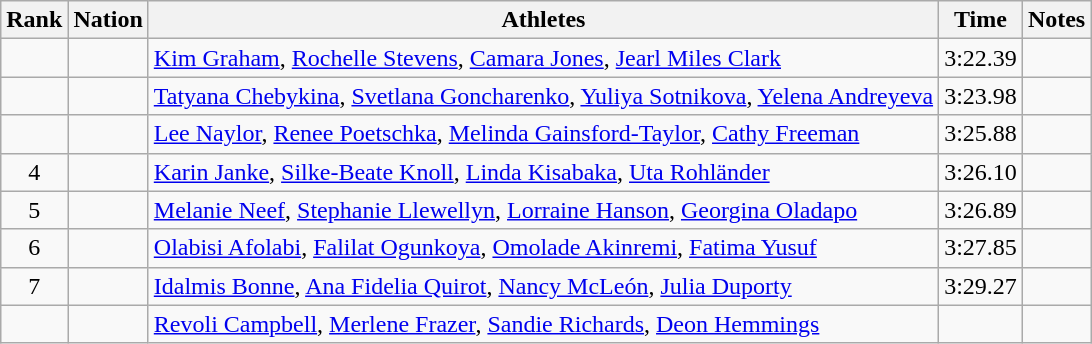<table class="wikitable sortable" style="text-align:center">
<tr>
<th>Rank</th>
<th>Nation</th>
<th>Athletes</th>
<th>Time</th>
<th>Notes</th>
</tr>
<tr>
<td></td>
<td align=left></td>
<td align=left><a href='#'>Kim Graham</a>, <a href='#'>Rochelle Stevens</a>, <a href='#'>Camara Jones</a>, <a href='#'>Jearl Miles Clark</a></td>
<td>3:22.39</td>
<td></td>
</tr>
<tr>
<td></td>
<td align=left></td>
<td align=left><a href='#'>Tatyana Chebykina</a>, <a href='#'>Svetlana Goncharenko</a>, <a href='#'>Yuliya Sotnikova</a>, <a href='#'>Yelena Andreyeva</a></td>
<td>3:23.98</td>
<td></td>
</tr>
<tr>
<td></td>
<td align=left></td>
<td align=left><a href='#'>Lee Naylor</a>, <a href='#'>Renee Poetschka</a>, <a href='#'>Melinda Gainsford-Taylor</a>, <a href='#'>Cathy Freeman</a></td>
<td>3:25.88</td>
<td></td>
</tr>
<tr>
<td>4</td>
<td align=left></td>
<td align=left><a href='#'>Karin Janke</a>, <a href='#'>Silke-Beate Knoll</a>, <a href='#'>Linda Kisabaka</a>, <a href='#'>Uta Rohländer</a></td>
<td>3:26.10</td>
<td></td>
</tr>
<tr>
<td>5</td>
<td align=left></td>
<td align=left><a href='#'>Melanie Neef</a>, <a href='#'>Stephanie Llewellyn</a>, <a href='#'>Lorraine Hanson</a>, <a href='#'>Georgina Oladapo</a></td>
<td>3:26.89</td>
<td></td>
</tr>
<tr>
<td>6</td>
<td align=left></td>
<td align=left><a href='#'>Olabisi Afolabi</a>, <a href='#'>Falilat Ogunkoya</a>, <a href='#'>Omolade Akinremi</a>, <a href='#'>Fatima Yusuf</a></td>
<td>3:27.85</td>
<td></td>
</tr>
<tr>
<td>7</td>
<td align=left></td>
<td align=left><a href='#'>Idalmis Bonne</a>, <a href='#'>Ana Fidelia Quirot</a>, <a href='#'>Nancy McLeón</a>, <a href='#'>Julia Duporty</a></td>
<td>3:29.27</td>
<td></td>
</tr>
<tr>
<td></td>
<td align=left></td>
<td align=left><a href='#'>Revoli Campbell</a>, <a href='#'>Merlene Frazer</a>, <a href='#'>Sandie Richards</a>, <a href='#'>Deon Hemmings</a></td>
<td></td>
<td></td>
</tr>
</table>
